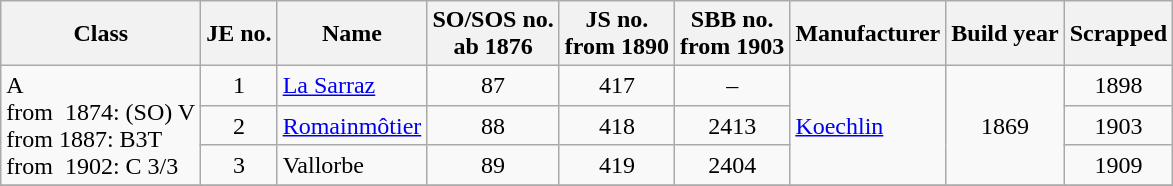<table class="wikitable" style="text-align:center">
<tr>
<th>Class</th>
<th>JE no.</th>
<th>Name</th>
<th>SO/SOS no.<br> ab 1876</th>
<th>JS no.<br>from 1890</th>
<th>SBB no.<br>from 1903</th>
<th>Manufacturer</th>
<th>Build year</th>
<th>Scrapped</th>
</tr>
<tr>
<td rowspan="3" style="text-align:left">A<br>from  1874: (SO) V<br>from 1887: B3T<br>from  1902: C 3/3</td>
<td>1</td>
<td style="text-align:left"><a href='#'>La Sarraz</a></td>
<td>87</td>
<td>417</td>
<td>–</td>
<td rowspan="3" style="text-align:left"><a href='#'>Koechlin</a></td>
<td rowspan="3">1869</td>
<td>1898</td>
</tr>
<tr>
<td>2</td>
<td style="text-align:left"><a href='#'>Romainmôtier</a></td>
<td>88</td>
<td>418</td>
<td>2413</td>
<td>1903</td>
</tr>
<tr>
<td>3</td>
<td style="text-align:left">Vallorbe</td>
<td>89</td>
<td>419</td>
<td>2404</td>
<td>1909</td>
</tr>
<tr>
</tr>
</table>
